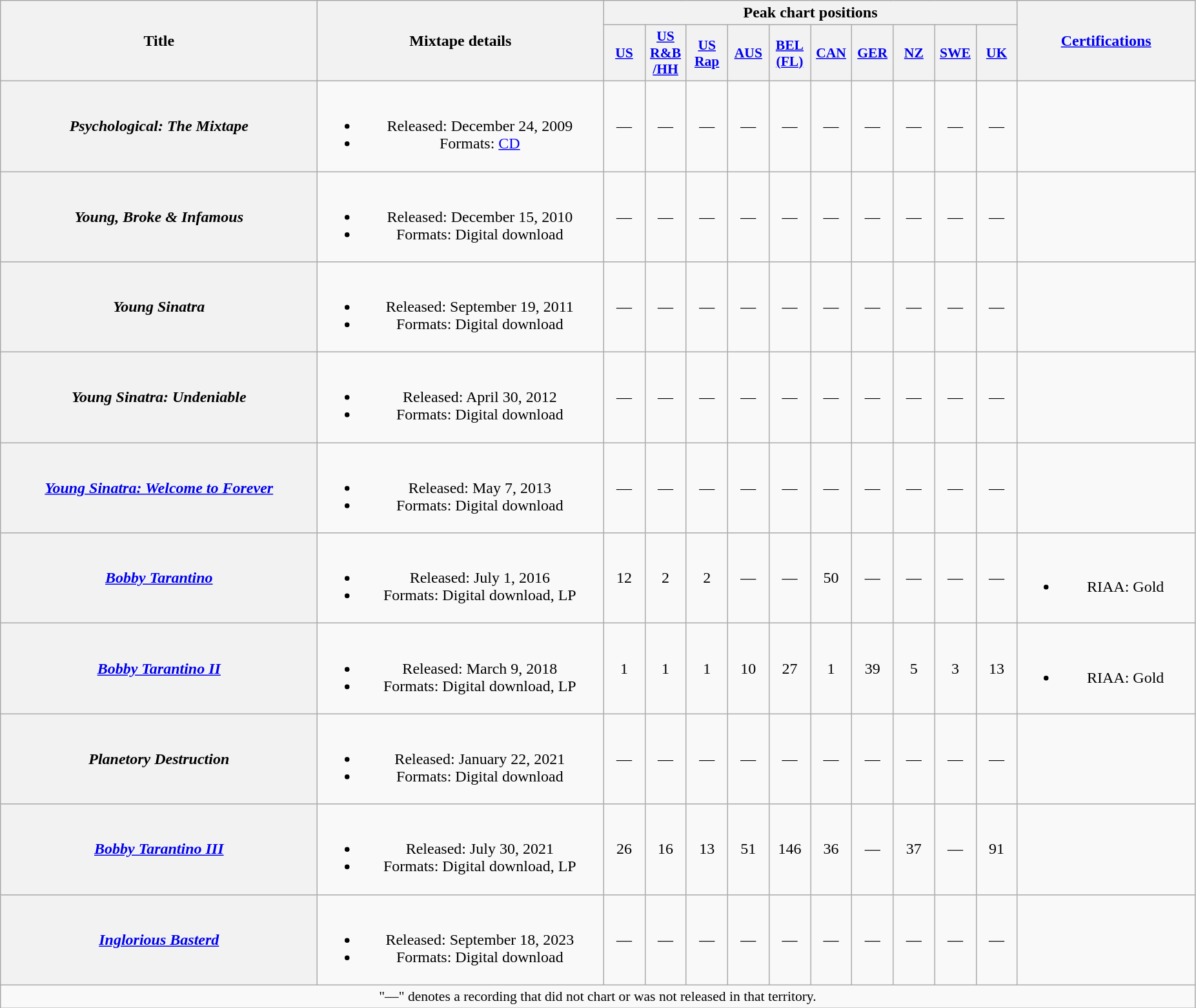<table class="wikitable plainrowheaders" style="text-align:center;">
<tr>
<th scope="col" rowspan="2" style="width:20em;">Title</th>
<th scope="col" rowspan="2" style="width:18em;">Mixtape details</th>
<th colspan="10" scope="col">Peak chart positions</th>
<th scope="col" rowspan="2" style="width:11em;"><a href='#'>Certifications</a></th>
</tr>
<tr>
<th scope="col" style="width:2.5em;font-size:90%;"><a href='#'>US</a><br></th>
<th scope="col" style="width:2.5em;font-size:90%;"><a href='#'>US<br>R&B<br>/HH</a><br></th>
<th scope="col" style="width:2.5em;font-size:90%;"><a href='#'>US<br>Rap</a><br></th>
<th scope="col" style="width:2.5em;font-size:90%;"><a href='#'>AUS</a><br></th>
<th scope="col" style="width:2.5em;font-size:90%;"><a href='#'>BEL (FL)</a><br></th>
<th scope="col" style="width:2.5em;font-size:90%;"><a href='#'>CAN</a><br></th>
<th scope="col" style="width:2.5em;font-size:90%;"><a href='#'>GER</a><br></th>
<th scope="col" style="width:2.5em;font-size:90%;"><a href='#'>NZ</a><br></th>
<th scope="col" style="width:2.5em;font-size:90%;"><a href='#'>SWE</a><br></th>
<th scope="col" style="width:2.5em;font-size:90%;"><a href='#'>UK</a><br></th>
</tr>
<tr>
<th scope="row"><em>Psychological: The Mixtape</em><br></th>
<td><br><ul><li>Released: December 24, 2009</li><li>Formats: <a href='#'>CD</a></li></ul></td>
<td>—</td>
<td>—</td>
<td>—</td>
<td>—</td>
<td>—</td>
<td>—</td>
<td>—</td>
<td>—</td>
<td>—</td>
<td>—</td>
<td></td>
</tr>
<tr>
<th scope="row"><em>Young, Broke & Infamous</em></th>
<td><br><ul><li>Released: December 15, 2010</li><li>Formats: Digital download</li></ul></td>
<td>—</td>
<td>—</td>
<td>—</td>
<td>—</td>
<td>—</td>
<td>—</td>
<td>—</td>
<td>—</td>
<td>—</td>
<td>—</td>
<td></td>
</tr>
<tr>
<th scope="row"><em>Young Sinatra</em></th>
<td><br><ul><li>Released: September 19, 2011</li><li>Formats: Digital download</li></ul></td>
<td>—</td>
<td>—</td>
<td>—</td>
<td>—</td>
<td>—</td>
<td>—</td>
<td>—</td>
<td>—</td>
<td>—</td>
<td>—</td>
<td></td>
</tr>
<tr>
<th scope="row"><em>Young Sinatra: Undeniable</em></th>
<td><br><ul><li>Released: April 30, 2012</li><li>Formats: Digital download</li></ul></td>
<td>—</td>
<td>—</td>
<td>—</td>
<td>—</td>
<td>—</td>
<td>—</td>
<td>—</td>
<td>—</td>
<td>—</td>
<td>—</td>
<td></td>
</tr>
<tr>
<th scope="row"><em><a href='#'>Young Sinatra: Welcome to Forever</a></em></th>
<td><br><ul><li>Released: May 7, 2013</li><li>Formats: Digital download</li></ul></td>
<td>—</td>
<td>—</td>
<td>—</td>
<td>—</td>
<td>—</td>
<td>—</td>
<td>—</td>
<td>—</td>
<td>—</td>
<td>—</td>
<td></td>
</tr>
<tr>
<th scope="row"><em><a href='#'>Bobby Tarantino</a></em></th>
<td><br><ul><li>Released: July 1, 2016</li><li>Formats: Digital download, LP</li></ul></td>
<td>12</td>
<td>2</td>
<td>2</td>
<td>—</td>
<td>—</td>
<td>50</td>
<td>—</td>
<td>—</td>
<td>—</td>
<td>—</td>
<td><br><ul><li>RIAA: Gold</li></ul></td>
</tr>
<tr>
<th scope="row"><em><a href='#'>Bobby Tarantino II</a></em></th>
<td><br><ul><li>Released: March 9, 2018</li><li>Formats: Digital download, LP</li></ul></td>
<td>1</td>
<td>1</td>
<td>1</td>
<td>10</td>
<td>27</td>
<td>1</td>
<td>39</td>
<td>5</td>
<td>3</td>
<td>13</td>
<td><br><ul><li>RIAA: Gold</li></ul></td>
</tr>
<tr>
<th scope="row"><em>Planetory Destruction</em><br></th>
<td><br><ul><li>Released: January 22, 2021 </li><li>Formats: Digital download</li></ul></td>
<td>—</td>
<td>—</td>
<td>—</td>
<td>—</td>
<td>—</td>
<td>—</td>
<td>—</td>
<td>—</td>
<td>—</td>
<td>—</td>
<td></td>
</tr>
<tr>
<th scope="row"><em><a href='#'>Bobby Tarantino III</a></em></th>
<td><br><ul><li>Released: July 30, 2021</li><li>Formats: Digital download, LP</li></ul></td>
<td>26</td>
<td>16</td>
<td>13</td>
<td>51</td>
<td>146</td>
<td>36</td>
<td>—</td>
<td>37<br></td>
<td>—</td>
<td>91</td>
<td></td>
</tr>
<tr>
<th scope="row"><em><a href='#'>Inglorious Basterd</a></em></th>
<td><br><ul><li>Released: September 18, 2023</li><li>Formats: Digital download</li></ul></td>
<td>—</td>
<td>—</td>
<td>—</td>
<td>—</td>
<td>—</td>
<td>—</td>
<td>—</td>
<td>—</td>
<td>—</td>
<td>—</td>
<td></td>
</tr>
<tr>
<td colspan="16" style="font-size:90%">"—" denotes a recording that did not chart or was not released in that territory.</td>
</tr>
</table>
